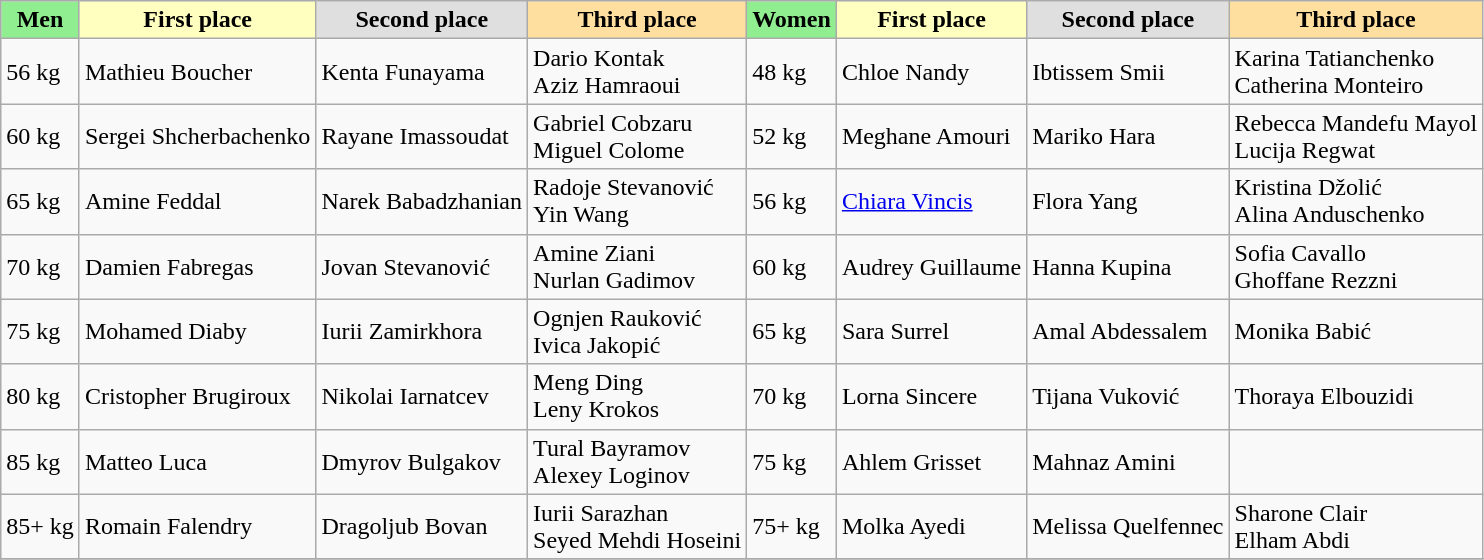<table class="wikitable">
<tr>
<th style="background:lightgreen;">Men</th>
<th style="background:#ffffbf;">First place</th>
<th style="background:#dfdfdf;">Second place</th>
<th style="background:#ffdf9f;">Third place</th>
<th style="background:lightgreen;">Women</th>
<th style="background:#ffffbf;">First place</th>
<th style="background:#dfdfdf;">Second place</th>
<th style="background:#ffdf9f;">Third place</th>
</tr>
<tr>
<td>56 kg</td>
<td> Mathieu Boucher</td>
<td> Kenta Funayama</td>
<td> Dario Kontak <br>  Aziz Hamraoui</td>
<td>48 kg</td>
<td> Chloe Nandy</td>
<td> Ibtissem Smii</td>
<td> Karina Tatianchenko <br>  Catherina Monteiro</td>
</tr>
<tr>
<td>60 kg</td>
<td> Sergei Shcherbachenko</td>
<td> Rayane Imassoudat</td>
<td> Gabriel Cobzaru <br>  Miguel Colome</td>
<td>52 kg</td>
<td> Meghane Amouri</td>
<td> Mariko Hara</td>
<td> Rebecca Mandefu Mayol <br>  Lucija Regwat</td>
</tr>
<tr>
<td>65 kg</td>
<td> Amine Feddal</td>
<td> Narek Babadzhanian</td>
<td> Radoje Stevanović <br>  Yin Wang</td>
<td>56 kg</td>
<td> <a href='#'>Chiara Vincis</a></td>
<td> Flora Yang</td>
<td> Kristina Džolić <br>  Alina Anduschenko</td>
</tr>
<tr>
<td>70 kg</td>
<td> Damien Fabregas</td>
<td> Jovan Stevanović</td>
<td> Amine Ziani <br>  Nurlan Gadimov</td>
<td>60 kg</td>
<td> Audrey Guillaume</td>
<td> Hanna Kupina</td>
<td> Sofia Cavallo <br>  Ghoffane Rezzni</td>
</tr>
<tr>
<td>75 kg</td>
<td> Mohamed Diaby</td>
<td> Iurii Zamirkhora</td>
<td> Ognjen Rauković <br>  Ivica Jakopić</td>
<td>65 kg</td>
<td> Sara Surrel</td>
<td> Amal Abdessalem</td>
<td> Monika Babić</td>
</tr>
<tr>
<td>80 kg</td>
<td> Cristopher Brugiroux</td>
<td> Nikolai Iarnatcev</td>
<td> Meng Ding <br>  Leny Krokos</td>
<td>70 kg</td>
<td> Lorna Sincere</td>
<td> Tijana Vuković</td>
<td> Thoraya Elbouzidi</td>
</tr>
<tr>
<td>85 kg</td>
<td> Matteo Luca</td>
<td> Dmyrov Bulgakov</td>
<td> Tural Bayramov <br>  Alexey Loginov</td>
<td>75 kg</td>
<td> Ahlem Grisset</td>
<td> Mahnaz Amini</td>
<td></td>
</tr>
<tr>
<td>85+ kg</td>
<td> Romain Falendry</td>
<td> Dragoljub Bovan</td>
<td> Iurii Sarazhan <br>  Seyed Mehdi Hoseini</td>
<td>75+ kg</td>
<td> Molka Ayedi</td>
<td> Melissa Quelfennec</td>
<td> Sharone Clair <br>  Elham Abdi</td>
</tr>
<tr>
</tr>
</table>
